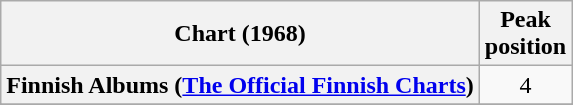<table class="wikitable sortable plainrowheaders" style="text-align:center">
<tr>
<th scope="col">Chart (1968)</th>
<th scope="col">Peak<br>position</th>
</tr>
<tr>
<th scope="row">Finnish Albums (<a href='#'>The Official Finnish Charts</a>)</th>
<td align="center">4</td>
</tr>
<tr>
</tr>
<tr>
</tr>
</table>
